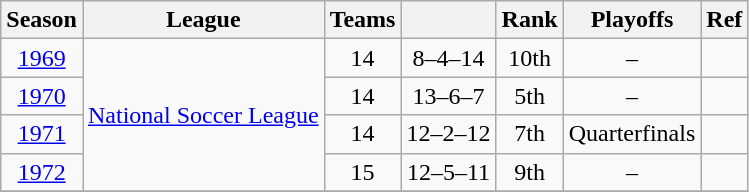<table class="wikitable" style="text-align: center;">
<tr>
<th>Season</th>
<th>League</th>
<th>Teams</th>
<th></th>
<th>Rank</th>
<th>Playoffs</th>
<th>Ref</th>
</tr>
<tr>
<td><a href='#'>1969</a></td>
<td rowspan="4"><a href='#'>National Soccer League</a></td>
<td>14</td>
<td>8–4–14</td>
<td>10th</td>
<td>–</td>
<td></td>
</tr>
<tr>
<td><a href='#'>1970</a></td>
<td>14</td>
<td>13–6–7</td>
<td>5th</td>
<td>–</td>
<td></td>
</tr>
<tr>
<td><a href='#'>1971</a></td>
<td>14</td>
<td>12–2–12</td>
<td>7th</td>
<td>Quarterfinals</td>
<td></td>
</tr>
<tr>
<td><a href='#'>1972</a></td>
<td>15</td>
<td>12–5–11</td>
<td>9th</td>
<td>–</td>
<td></td>
</tr>
<tr>
</tr>
</table>
